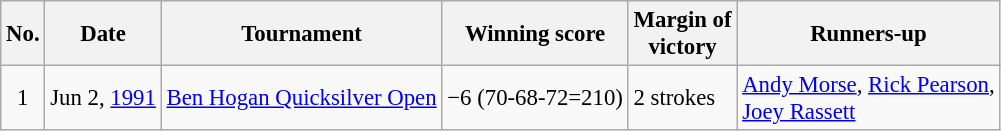<table class="wikitable" style="font-size:95%;">
<tr>
<th>No.</th>
<th>Date</th>
<th>Tournament</th>
<th>Winning score</th>
<th>Margin of<br>victory</th>
<th>Runners-up</th>
</tr>
<tr>
<td align=center>1</td>
<td align=right>Jun 2, <a href='#'>1991</a></td>
<td><a href='#'>Ben Hogan Quicksilver Open</a></td>
<td>−6 (70-68-72=210)</td>
<td>2 strokes</td>
<td> <a href='#'>Andy Morse</a>,  <a href='#'>Rick Pearson</a>,<br> <a href='#'>Joey Rassett</a></td>
</tr>
</table>
